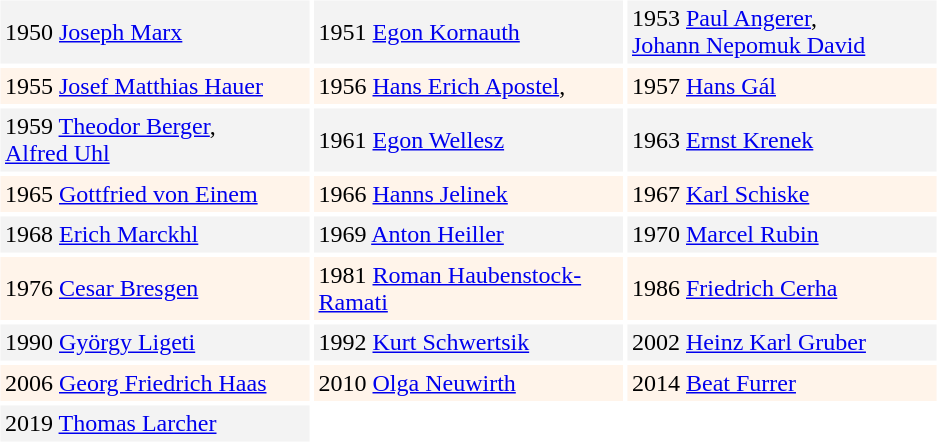<table cellspacing="3" cellpadding="3">
<tr bgcolor="#F3F3F3">
<td width="200">1950 <a href='#'>Joseph Marx</a></td>
<td width="200">1951 <a href='#'>Egon Kornauth</a></td>
<td width="200">1953 <a href='#'>Paul Angerer</a>,<br><a href='#'>Johann Nepomuk David</a></td>
</tr>
<tr bgcolor="#FFF4EA">
<td>1955 <a href='#'>Josef Matthias Hauer</a></td>
<td>1956 <a href='#'>Hans Erich Apostel</a>,<br></td>
<td>1957 <a href='#'>Hans Gál</a></td>
</tr>
<tr bgcolor="#F3F3F3">
<td>1959 <a href='#'>Theodor Berger</a>,<br><a href='#'>Alfred Uhl</a></td>
<td>1961 <a href='#'>Egon Wellesz</a></td>
<td>1963 <a href='#'>Ernst Krenek</a></td>
</tr>
<tr bgcolor="#FFF4EA">
<td>1965 <a href='#'>Gottfried von Einem</a></td>
<td>1966 <a href='#'>Hanns Jelinek</a></td>
<td>1967 <a href='#'>Karl Schiske</a></td>
</tr>
<tr bgcolor="#F3F3F3">
<td>1968 <a href='#'>Erich Marckhl</a></td>
<td>1969 <a href='#'>Anton Heiller</a></td>
<td>1970 <a href='#'>Marcel Rubin</a></td>
</tr>
<tr bgcolor="#FFF4EA">
<td>1976 <a href='#'>Cesar Bresgen</a></td>
<td>1981 <a href='#'>Roman Haubenstock-Ramati</a></td>
<td>1986 <a href='#'>Friedrich Cerha</a></td>
</tr>
<tr bgcolor="#F3F3F3">
<td>1990 <a href='#'>György Ligeti</a></td>
<td>1992 <a href='#'>Kurt Schwertsik</a></td>
<td>2002 <a href='#'>Heinz Karl Gruber</a></td>
</tr>
<tr bgcolor="#FFF4EA">
<td>2006 <a href='#'>Georg Friedrich Haas</a></td>
<td>2010 <a href='#'>Olga Neuwirth</a></td>
<td>2014 <a href='#'>Beat Furrer</a></td>
</tr>
<tr bgcolor="#F3F3F3">
<td>2019 <a href='#'>Thomas Larcher</a></td>
</tr>
</table>
